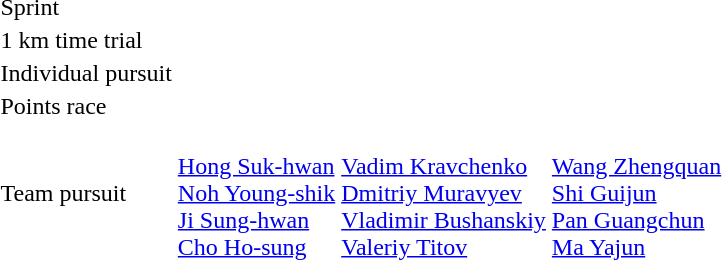<table>
<tr>
<td>Sprint<br></td>
<td></td>
<td></td>
<td></td>
</tr>
<tr>
<td>1 km time trial<br></td>
<td></td>
<td></td>
<td></td>
</tr>
<tr>
<td>Individual pursuit<br></td>
<td></td>
<td></td>
<td></td>
</tr>
<tr>
<td>Points race<br></td>
<td></td>
<td></td>
<td></td>
</tr>
<tr>
<td>Team pursuit<br></td>
<td><br><a href='#'>Hong Suk-hwan</a><br><a href='#'>Noh Young-shik</a><br><a href='#'>Ji Sung-hwan</a><br><a href='#'>Cho Ho-sung</a></td>
<td><br><a href='#'>Vadim Kravchenko</a><br><a href='#'>Dmitriy Muravyev</a><br><a href='#'>Vladimir Bushanskiy</a><br><a href='#'>Valeriy Titov</a></td>
<td><br><a href='#'>Wang Zhengquan</a><br><a href='#'>Shi Guijun</a><br><a href='#'>Pan Guangchun</a><br><a href='#'>Ma Yajun</a></td>
</tr>
</table>
